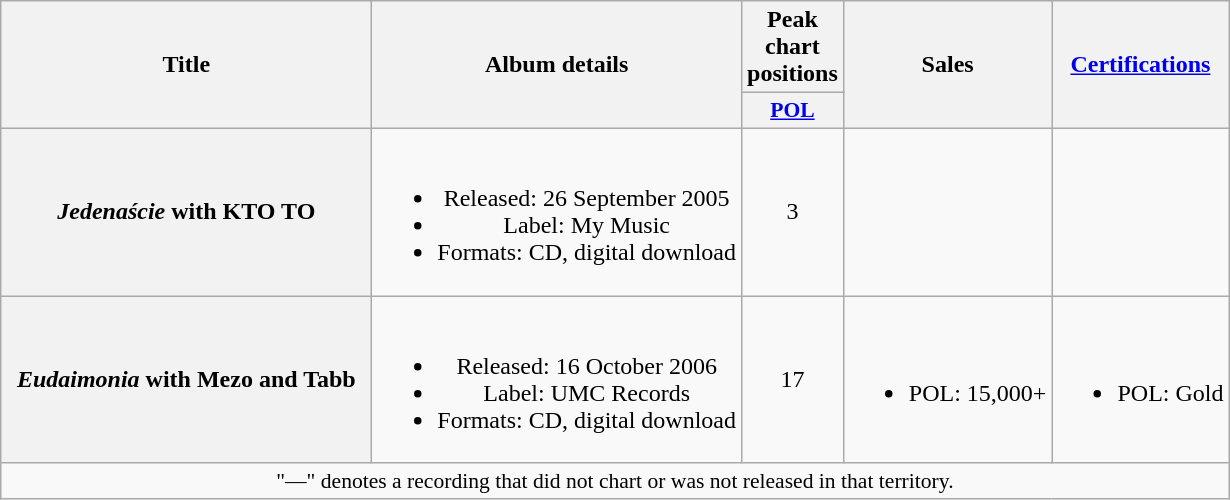<table class="wikitable plainrowheaders" style="text-align:center;">
<tr>
<th scope="col" rowspan="2" style="width:15em;">Title</th>
<th scope="col" rowspan="2">Album details</th>
<th scope="col" colspan="1">Peak chart positions</th>
<th scope="col" rowspan="2">Sales</th>
<th scope="col" rowspan="2"><a href='#'>Certifications</a></th>
</tr>
<tr>
<th scope="col" style="width:3em;font-size:90%;"><a href='#'>POL</a><br></th>
</tr>
<tr>
<th scope="row"><em>Jedenaście</em> with KTO TO</th>
<td><br><ul><li>Released: 26 September 2005</li><li>Label: My Music</li><li>Formats: CD, digital download</li></ul></td>
<td>3</td>
<td></td>
<td></td>
</tr>
<tr>
<th scope="row"><em>Eudaimonia</em> with Mezo and Tabb</th>
<td><br><ul><li>Released: 16 October 2006</li><li>Label: UMC Records</li><li>Formats: CD, digital download</li></ul></td>
<td>17</td>
<td><br><ul><li>POL: 15,000+</li></ul></td>
<td><br><ul><li>POL: Gold</li></ul></td>
</tr>
<tr>
<td colspan="20" style="font-size:90%">"—" denotes a recording that did not chart or was not released in that territory.</td>
</tr>
</table>
